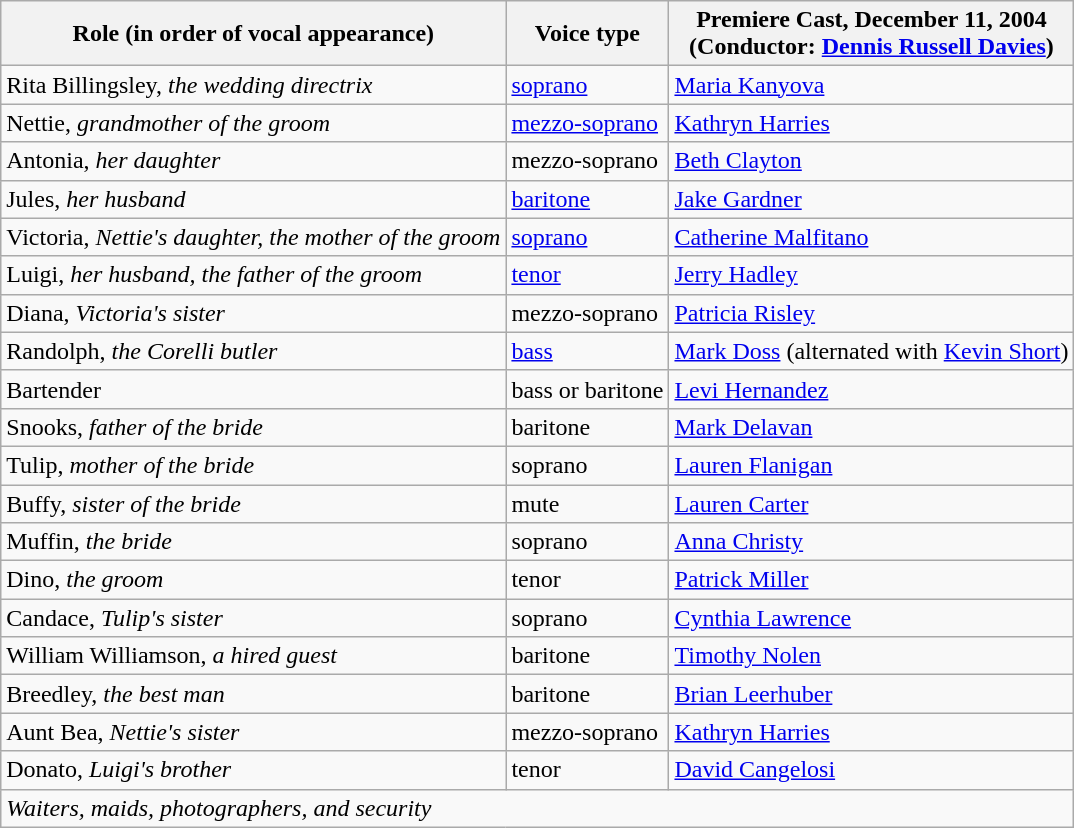<table class="wikitable">
<tr>
<th>Role (in order of vocal appearance)</th>
<th>Voice type</th>
<th>Premiere Cast, December 11, 2004<br>(Conductor: <a href='#'>Dennis Russell Davies</a>)</th>
</tr>
<tr>
<td>Rita Billingsley, <em>the wedding directrix</em></td>
<td><a href='#'>soprano</a></td>
<td><a href='#'>Maria Kanyova</a></td>
</tr>
<tr>
<td>Nettie, <em>grandmother of the groom</em></td>
<td><a href='#'>mezzo-soprano</a></td>
<td><a href='#'>Kathryn Harries</a></td>
</tr>
<tr>
<td>Antonia, <em>her daughter</em></td>
<td>mezzo-soprano</td>
<td><a href='#'>Beth Clayton</a></td>
</tr>
<tr>
<td>Jules, <em>her husband</em></td>
<td><a href='#'>baritone</a></td>
<td><a href='#'>Jake Gardner</a></td>
</tr>
<tr>
<td>Victoria, <em>Nettie's daughter, the mother of the groom</em></td>
<td><a href='#'>soprano</a></td>
<td><a href='#'>Catherine Malfitano</a></td>
</tr>
<tr>
<td>Luigi, <em>her husband, the father of the groom</em></td>
<td><a href='#'>tenor</a></td>
<td><a href='#'>Jerry Hadley</a></td>
</tr>
<tr>
<td>Diana, <em>Victoria's sister</em></td>
<td>mezzo-soprano</td>
<td><a href='#'>Patricia Risley</a></td>
</tr>
<tr>
<td>Randolph, <em>the Corelli butler</em></td>
<td><a href='#'>bass</a></td>
<td><a href='#'>Mark Doss</a> (alternated with <a href='#'>Kevin Short</a>)</td>
</tr>
<tr>
<td>Bartender</td>
<td>bass or baritone</td>
<td><a href='#'>Levi Hernandez</a></td>
</tr>
<tr>
<td>Snooks, <em>father of the bride</em></td>
<td>baritone</td>
<td><a href='#'>Mark Delavan</a></td>
</tr>
<tr>
<td>Tulip, <em>mother of the bride</em></td>
<td>soprano</td>
<td><a href='#'>Lauren Flanigan</a></td>
</tr>
<tr>
<td>Buffy, <em>sister of the bride</em></td>
<td>mute</td>
<td><a href='#'>Lauren Carter</a></td>
</tr>
<tr>
<td>Muffin, <em>the bride</em></td>
<td>soprano</td>
<td><a href='#'>Anna Christy</a></td>
</tr>
<tr>
<td>Dino, <em>the groom</em></td>
<td>tenor</td>
<td><a href='#'>Patrick Miller</a></td>
</tr>
<tr>
<td>Candace, <em>Tulip's sister</em></td>
<td>soprano</td>
<td><a href='#'>Cynthia Lawrence</a></td>
</tr>
<tr>
<td>William Williamson, <em>a hired guest</em></td>
<td>baritone</td>
<td><a href='#'>Timothy Nolen</a></td>
</tr>
<tr>
<td>Breedley, <em>the best man</em></td>
<td>baritone</td>
<td><a href='#'>Brian Leerhuber</a></td>
</tr>
<tr>
<td>Aunt Bea, <em>Nettie's sister</em></td>
<td>mezzo-soprano</td>
<td><a href='#'>Kathryn Harries</a></td>
</tr>
<tr>
<td>Donato, <em>Luigi's brother</em></td>
<td>tenor</td>
<td><a href='#'>David Cangelosi</a></td>
</tr>
<tr>
<td colspan="3"><em>Waiters, maids, photographers, and security</em></td>
</tr>
</table>
